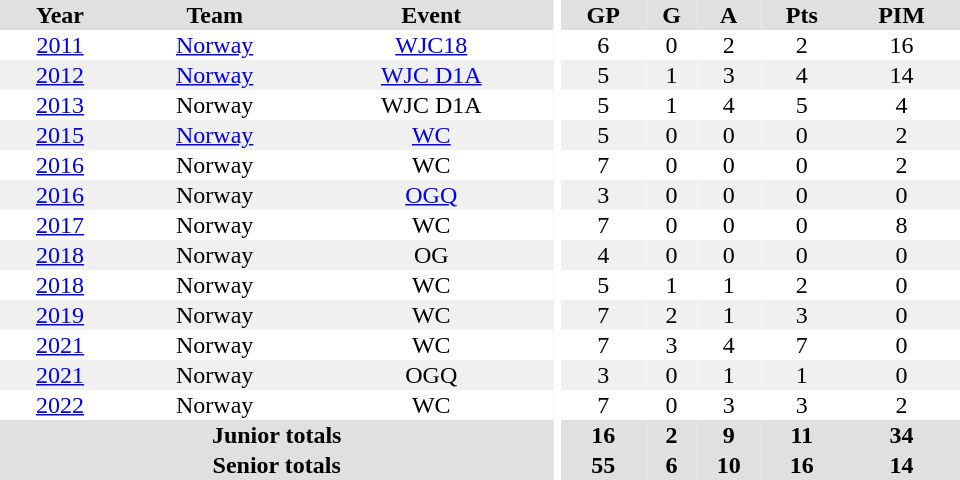<table border="0" cellpadding="1" cellspacing="0" ID="Table3" style="text-align:center; width:40em">
<tr ALIGN="center" bgcolor="#e0e0e0">
<th>Year</th>
<th>Team</th>
<th>Event</th>
<th rowspan="99" bgcolor="#ffffff"></th>
<th>GP</th>
<th>G</th>
<th>A</th>
<th>Pts</th>
<th>PIM</th>
</tr>
<tr>
<td><a href='#'>2011</a></td>
<td><a href='#'>Norway</a></td>
<td><a href='#'>WJC18</a></td>
<td>6</td>
<td>0</td>
<td>2</td>
<td>2</td>
<td>16</td>
</tr>
<tr bgcolor="#f0f0f0">
<td><a href='#'>2012</a></td>
<td><a href='#'>Norway</a></td>
<td><a href='#'>WJC D1A</a></td>
<td>5</td>
<td>1</td>
<td>3</td>
<td>4</td>
<td>14</td>
</tr>
<tr>
<td><a href='#'>2013</a></td>
<td>Norway</td>
<td>WJC D1A</td>
<td>5</td>
<td>1</td>
<td>4</td>
<td>5</td>
<td>4</td>
</tr>
<tr bgcolor="#f0f0f0">
<td><a href='#'>2015</a></td>
<td><a href='#'>Norway</a></td>
<td><a href='#'>WC</a></td>
<td>5</td>
<td>0</td>
<td>0</td>
<td>0</td>
<td>2</td>
</tr>
<tr>
<td><a href='#'>2016</a></td>
<td>Norway</td>
<td>WC</td>
<td>7</td>
<td>0</td>
<td>0</td>
<td>0</td>
<td>2</td>
</tr>
<tr bgcolor="#f0f0f0">
<td><a href='#'>2016</a></td>
<td>Norway</td>
<td><a href='#'>OGQ</a></td>
<td>3</td>
<td>0</td>
<td>0</td>
<td>0</td>
<td>0</td>
</tr>
<tr>
<td><a href='#'>2017</a></td>
<td>Norway</td>
<td>WC</td>
<td>7</td>
<td>0</td>
<td>0</td>
<td>0</td>
<td>8</td>
</tr>
<tr bgcolor="#f0f0f0">
<td><a href='#'>2018</a></td>
<td>Norway</td>
<td>OG</td>
<td>4</td>
<td>0</td>
<td>0</td>
<td>0</td>
<td>0</td>
</tr>
<tr>
<td><a href='#'>2018</a></td>
<td>Norway</td>
<td>WC</td>
<td>5</td>
<td>1</td>
<td>1</td>
<td>2</td>
<td>0</td>
</tr>
<tr bgcolor="#f0f0f0">
<td><a href='#'>2019</a></td>
<td>Norway</td>
<td>WC</td>
<td>7</td>
<td>2</td>
<td>1</td>
<td>3</td>
<td>0</td>
</tr>
<tr>
<td><a href='#'>2021</a></td>
<td>Norway</td>
<td>WC</td>
<td>7</td>
<td>3</td>
<td>4</td>
<td>7</td>
<td>0</td>
</tr>
<tr bgcolor="#f0f0f0">
<td><a href='#'>2021</a></td>
<td>Norway</td>
<td>OGQ</td>
<td>3</td>
<td>0</td>
<td>1</td>
<td>1</td>
<td>0</td>
</tr>
<tr>
<td><a href='#'>2022</a></td>
<td>Norway</td>
<td>WC</td>
<td>7</td>
<td>0</td>
<td>3</td>
<td>3</td>
<td>2</td>
</tr>
<tr bgcolor="#e0e0e0">
<th colspan="3">Junior totals</th>
<th>16</th>
<th>2</th>
<th>9</th>
<th>11</th>
<th>34</th>
</tr>
<tr bgcolor="#e0e0e0">
<th colspan="3">Senior totals</th>
<th>55</th>
<th>6</th>
<th>10</th>
<th>16</th>
<th>14</th>
</tr>
</table>
